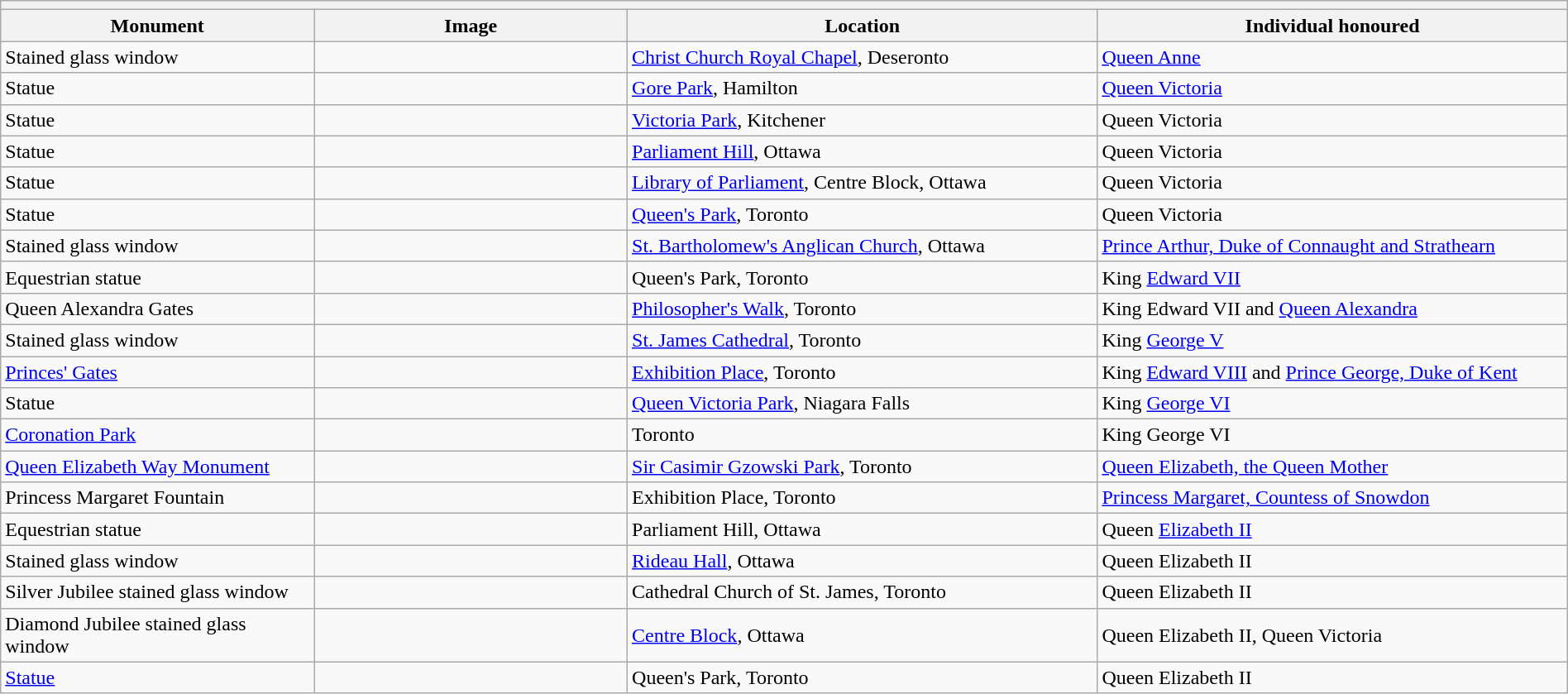<table class="wikitable" style="width:100%">
<tr>
<th colspan="9" align="left"></th>
</tr>
<tr>
<th width="20%">Monument</th>
<th width="20%">Image</th>
<th width="30%">Location</th>
<th width="30%">Individual honoured</th>
</tr>
<tr>
<td>Stained glass window</td>
<td></td>
<td><a href='#'>Christ Church Royal Chapel</a>, Deseronto</td>
<td><a href='#'>Queen Anne</a></td>
</tr>
<tr>
<td>Statue</td>
<td></td>
<td><a href='#'>Gore Park</a>, Hamilton</td>
<td><a href='#'>Queen Victoria</a></td>
</tr>
<tr>
<td>Statue</td>
<td></td>
<td><a href='#'>Victoria Park</a>, Kitchener</td>
<td>Queen Victoria</td>
</tr>
<tr>
<td>Statue</td>
<td></td>
<td><a href='#'>Parliament Hill</a>, Ottawa</td>
<td>Queen Victoria</td>
</tr>
<tr>
<td>Statue</td>
<td></td>
<td><a href='#'>Library of Parliament</a>, Centre Block, Ottawa</td>
<td>Queen Victoria</td>
</tr>
<tr>
<td>Statue</td>
<td></td>
<td><a href='#'>Queen's Park</a>, Toronto</td>
<td>Queen Victoria</td>
</tr>
<tr>
<td>Stained glass window</td>
<td></td>
<td><a href='#'>St. Bartholomew's Anglican Church</a>, Ottawa</td>
<td><a href='#'>Prince Arthur, Duke of Connaught and Strathearn</a></td>
</tr>
<tr>
<td>Equestrian statue</td>
<td></td>
<td>Queen's Park, Toronto</td>
<td>King <a href='#'>Edward VII</a></td>
</tr>
<tr>
<td>Queen Alexandra Gates</td>
<td></td>
<td><a href='#'>Philosopher's Walk</a>, Toronto</td>
<td>King Edward VII and <a href='#'>Queen Alexandra</a></td>
</tr>
<tr>
<td>Stained glass window</td>
<td></td>
<td><a href='#'>St. James Cathedral</a>, Toronto</td>
<td>King <a href='#'>George V</a></td>
</tr>
<tr>
<td><a href='#'>Princes' Gates</a></td>
<td></td>
<td><a href='#'>Exhibition Place</a>, Toronto</td>
<td>King <a href='#'>Edward VIII</a> and <a href='#'>Prince George, Duke of Kent</a></td>
</tr>
<tr>
<td>Statue</td>
<td></td>
<td><a href='#'>Queen Victoria Park</a>, Niagara Falls</td>
<td>King <a href='#'>George VI</a></td>
</tr>
<tr>
<td><a href='#'>Coronation Park</a></td>
<td></td>
<td>Toronto</td>
<td>King George VI</td>
</tr>
<tr>
<td><a href='#'>Queen Elizabeth Way Monument</a></td>
<td></td>
<td><a href='#'>Sir Casimir Gzowski Park</a>, Toronto</td>
<td><a href='#'>Queen Elizabeth, the Queen Mother</a></td>
</tr>
<tr>
<td>Princess Margaret Fountain</td>
<td></td>
<td>Exhibition Place, Toronto</td>
<td><a href='#'>Princess Margaret, Countess of Snowdon</a></td>
</tr>
<tr>
<td>Equestrian statue</td>
<td></td>
<td>Parliament Hill, Ottawa</td>
<td>Queen <a href='#'>Elizabeth II</a></td>
</tr>
<tr>
<td>Stained glass window</td>
<td></td>
<td><a href='#'>Rideau Hall</a>, Ottawa</td>
<td>Queen Elizabeth II</td>
</tr>
<tr>
<td>Silver Jubilee stained glass window</td>
<td></td>
<td>Cathedral Church of St. James, Toronto</td>
<td>Queen Elizabeth II</td>
</tr>
<tr>
<td>Diamond Jubilee stained glass window</td>
<td></td>
<td><a href='#'>Centre Block</a>, Ottawa</td>
<td>Queen Elizabeth II, Queen Victoria</td>
</tr>
<tr>
<td><a href='#'>Statue</a></td>
<td></td>
<td>Queen's Park, Toronto</td>
<td>Queen Elizabeth II</td>
</tr>
</table>
